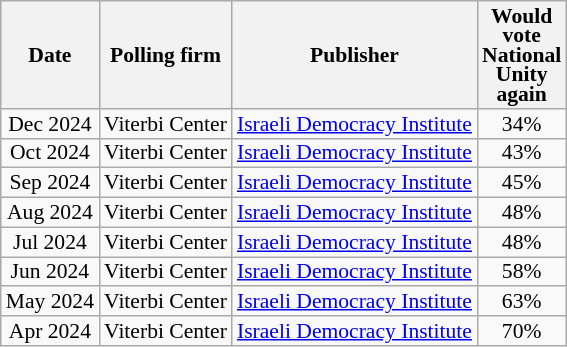<table class="wikitable sortable" style="text-align:center; font-size:90%; line-height:13px">
<tr>
<th>Date</th>
<th>Polling firm</th>
<th>Publisher</th>
<th>Would<br>vote<br>National<br>Unity<br>again</th>
</tr>
<tr>
<td data-sort-value=2024-12>Dec 2024</td>
<td>Viterbi Center</td>
<td><a href='#'>Israeli Democracy Institute</a></td>
<td>34%</td>
</tr>
<tr>
<td data-sort-value=2024-10>Oct 2024</td>
<td>Viterbi Center</td>
<td><a href='#'>Israeli Democracy Institute</a></td>
<td>43%</td>
</tr>
<tr>
<td data-sort-value=2024-09>Sep 2024</td>
<td>Viterbi Center</td>
<td><a href='#'>Israeli Democracy Institute</a></td>
<td>45%</td>
</tr>
<tr>
<td data-sort-value=2024-08>Aug 2024</td>
<td>Viterbi Center</td>
<td><a href='#'>Israeli Democracy Institute</a></td>
<td>48%</td>
</tr>
<tr>
<td data-sort-value=2024-07>Jul 2024</td>
<td>Viterbi Center</td>
<td><a href='#'>Israeli Democracy Institute</a></td>
<td>48%</td>
</tr>
<tr>
<td data-sort-value=2024-06>Jun 2024</td>
<td>Viterbi Center</td>
<td><a href='#'>Israeli Democracy Institute</a></td>
<td>58%</td>
</tr>
<tr>
<td data-sort-value=2024-05>May 2024</td>
<td>Viterbi Center</td>
<td><a href='#'>Israeli Democracy Institute</a></td>
<td>63%</td>
</tr>
<tr>
<td data-sort-value=2024-04>Apr 2024</td>
<td>Viterbi Center</td>
<td><a href='#'>Israeli Democracy Institute</a></td>
<td>70%</td>
</tr>
</table>
